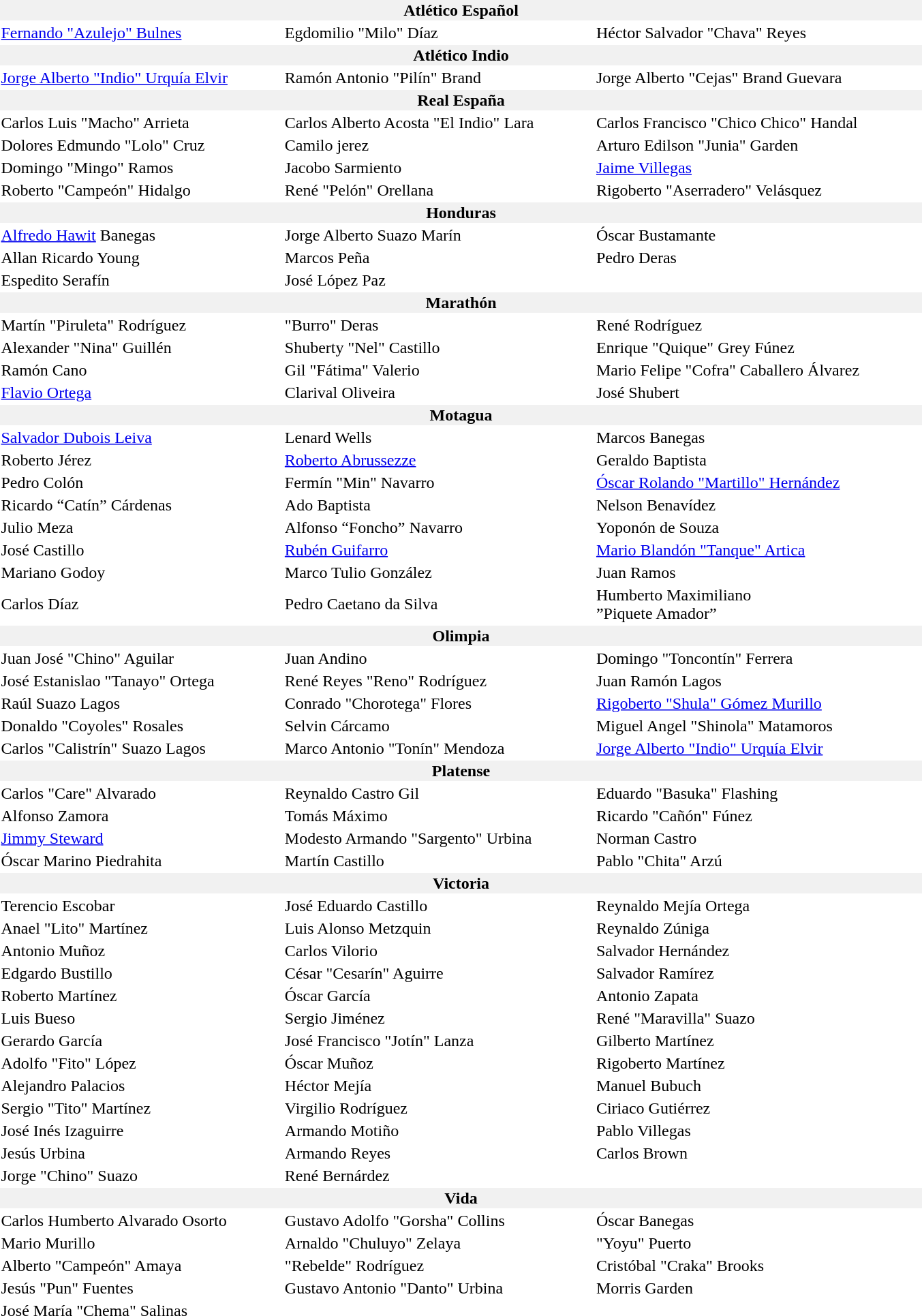<table border="0">
<tr bgcolor="f1f1f1">
<th width="900" colspan="3">Atlético Español</th>
</tr>
<tr>
<td> <a href='#'>Fernando "Azulejo" Bulnes</a></td>
<td> Egdomilio "Milo" Díaz</td>
<td> Héctor Salvador "Chava" Reyes</td>
</tr>
<tr bgcolor="f1f1f1">
<th colspan="3">Atlético Indio</th>
</tr>
<tr>
<td> <a href='#'>Jorge Alberto "Indio" Urquía Elvir</a></td>
<td> Ramón Antonio "Pilín" Brand</td>
<td> Jorge Alberto "Cejas" Brand Guevara</td>
</tr>
<tr bgcolor="f1f1f1">
<th colspan="3">Real España</th>
</tr>
<tr>
<td> Carlos Luis "Macho" Arrieta</td>
<td> Carlos Alberto Acosta "El Indio" Lara</td>
<td> Carlos Francisco "Chico Chico" Handal</td>
</tr>
<tr>
<td> Dolores Edmundo "Lolo" Cruz</td>
<td> Camilo jerez</td>
<td> Arturo Edilson "Junia" Garden</td>
</tr>
<tr>
<td> Domingo "Mingo" Ramos</td>
<td> Jacobo Sarmiento</td>
<td> <a href='#'>Jaime Villegas</a></td>
</tr>
<tr>
<td> Roberto "Campeón" Hidalgo</td>
<td> René "Pelón" Orellana</td>
<td> Rigoberto "Aserradero" Velásquez</td>
</tr>
<tr bgcolor="f1f1f1">
<th colspan="3">Honduras</th>
</tr>
<tr>
<td> <a href='#'>Alfredo Hawit</a> Banegas</td>
<td> Jorge Alberto Suazo Marín</td>
<td> Óscar Bustamante</td>
</tr>
<tr>
<td> Allan Ricardo Young</td>
<td> Marcos Peña</td>
<td> Pedro Deras</td>
</tr>
<tr>
<td> Espedito Serafín</td>
<td> José López Paz</td>
<td></td>
</tr>
<tr bgcolor="f1f1f1">
<th colspan="3">Marathón</th>
</tr>
<tr>
<td> Martín "Piruleta" Rodríguez</td>
<td> "Burro" Deras</td>
<td> René Rodríguez</td>
</tr>
<tr>
<td> Alexander "Nina" Guillén</td>
<td> Shuberty "Nel" Castillo</td>
<td> Enrique "Quique" Grey Fúnez</td>
</tr>
<tr>
<td> Ramón Cano</td>
<td> Gil "Fátima" Valerio</td>
<td> Mario Felipe "Cofra" Caballero Álvarez</td>
</tr>
<tr>
<td> <a href='#'>Flavio Ortega</a></td>
<td> Clarival Oliveira</td>
<td> José Shubert</td>
</tr>
<tr bgcolor="f1f1f1">
<th colspan="3">Motagua</th>
</tr>
<tr>
<td> <a href='#'>Salvador Dubois Leiva</a></td>
<td> Lenard Wells</td>
<td> Marcos Banegas</td>
</tr>
<tr>
<td> Roberto Jérez</td>
<td> <a href='#'>Roberto Abrussezze</a></td>
<td> Geraldo Baptista</td>
</tr>
<tr>
<td> Pedro Colón</td>
<td> Fermín "Min" Navarro</td>
<td> <a href='#'>Óscar Rolando "Martillo" Hernández</a></td>
</tr>
<tr>
<td> Ricardo “Catín” Cárdenas</td>
<td> Ado Baptista</td>
<td> Nelson Benavídez</td>
</tr>
<tr>
<td> Julio Meza</td>
<td> Alfonso “Foncho” Navarro</td>
<td> Yoponón de Souza</td>
</tr>
<tr>
<td> José Castillo</td>
<td> <a href='#'>Rubén Guifarro</a></td>
<td> <a href='#'>Mario Blandón "Tanque" Artica</a></td>
</tr>
<tr>
<td> Mariano Godoy</td>
<td> Marco Tulio González</td>
<td> Juan Ramos</td>
</tr>
<tr>
<td> Carlos Díaz</td>
<td> Pedro Caetano da Silva</td>
<td> Humberto Maximiliano<br>”Piquete Amador”</td>
</tr>
<tr bgcolor="f1f1f1">
<th colspan="3">Olimpia</th>
</tr>
<tr>
<td> Juan José "Chino" Aguilar</td>
<td> Juan Andino</td>
<td> Domingo "Toncontín" Ferrera</td>
</tr>
<tr>
<td> José Estanislao "Tanayo" Ortega</td>
<td> René Reyes "Reno" Rodríguez</td>
<td> Juan Ramón Lagos</td>
</tr>
<tr>
<td> Raúl Suazo Lagos</td>
<td> Conrado "Chorotega" Flores</td>
<td> <a href='#'>Rigoberto "Shula" Gómez Murillo</a></td>
</tr>
<tr>
<td> Donaldo "Coyoles" Rosales</td>
<td> Selvin Cárcamo</td>
<td> Miguel Angel "Shinola" Matamoros</td>
</tr>
<tr>
<td> Carlos "Calistrín" Suazo Lagos</td>
<td> Marco Antonio "Tonín" Mendoza</td>
<td> <a href='#'>Jorge Alberto "Indio" Urquía Elvir</a></td>
</tr>
<tr bgcolor="f1f1f1">
<th colspan="3">Platense</th>
</tr>
<tr>
<td> Carlos "Care" Alvarado</td>
<td> Reynaldo Castro Gil</td>
<td> Eduardo "Basuka" Flashing</td>
</tr>
<tr>
<td> Alfonso Zamora</td>
<td> Tomás Máximo</td>
<td> Ricardo "Cañón" Fúnez</td>
</tr>
<tr>
<td> <a href='#'>Jimmy Steward</a></td>
<td> Modesto Armando "Sargento" Urbina</td>
<td> Norman Castro</td>
</tr>
<tr>
<td> Óscar Marino Piedrahita</td>
<td> Martín Castillo</td>
<td> Pablo "Chita" Arzú</td>
</tr>
<tr bgcolor="f1f1f1">
<th colspan="3">Victoria</th>
</tr>
<tr>
<td> Terencio Escobar</td>
<td> José Eduardo Castillo</td>
<td> Reynaldo Mejía Ortega</td>
</tr>
<tr>
<td> Anael "Lito" Martínez</td>
<td> Luis Alonso Metzquin</td>
<td> Reynaldo Zúniga</td>
</tr>
<tr>
<td> Antonio Muñoz</td>
<td> Carlos Vilorio</td>
<td> Salvador Hernández</td>
</tr>
<tr>
<td> Edgardo Bustillo</td>
<td> César "Cesarín" Aguirre</td>
<td> Salvador Ramírez</td>
</tr>
<tr>
<td> Roberto Martínez</td>
<td> Óscar García</td>
<td> Antonio Zapata</td>
</tr>
<tr>
<td> Luis Bueso</td>
<td> Sergio Jiménez</td>
<td> René "Maravilla" Suazo</td>
</tr>
<tr>
<td> Gerardo García</td>
<td> José Francisco "Jotín" Lanza</td>
<td> Gilberto Martínez</td>
</tr>
<tr>
<td> Adolfo "Fito" López</td>
<td> Óscar Muñoz</td>
<td> Rigoberto Martínez</td>
</tr>
<tr>
<td> Alejandro Palacios</td>
<td> Héctor Mejía</td>
<td> Manuel Bubuch</td>
</tr>
<tr>
<td> Sergio "Tito" Martínez</td>
<td> Virgilio Rodríguez</td>
<td> Ciriaco Gutiérrez</td>
</tr>
<tr>
<td> José Inés Izaguirre</td>
<td> Armando Motiño</td>
<td> Pablo Villegas</td>
</tr>
<tr>
<td> Jesús Urbina</td>
<td> Armando Reyes</td>
<td> Carlos Brown</td>
</tr>
<tr>
<td> Jorge "Chino" Suazo</td>
<td> René Bernárdez</td>
<td></td>
</tr>
<tr bgcolor="f1f1f1">
<th colspan="3">Vida</th>
</tr>
<tr>
<td> Carlos Humberto Alvarado Osorto</td>
<td> Gustavo Adolfo "Gorsha" Collins</td>
<td> Óscar Banegas</td>
</tr>
<tr>
<td> Mario Murillo</td>
<td> Arnaldo "Chuluyo" Zelaya</td>
<td> "Yoyu" Puerto</td>
</tr>
<tr>
<td> Alberto "Campeón" Amaya</td>
<td> "Rebelde" Rodríguez</td>
<td> Cristóbal "Craka" Brooks</td>
</tr>
<tr>
<td> Jesús "Pun" Fuentes</td>
<td> Gustavo Antonio "Danto" Urbina</td>
<td> Morris Garden</td>
</tr>
<tr>
<td> José María "Chema" Salinas</td>
<td></td>
</tr>
</table>
